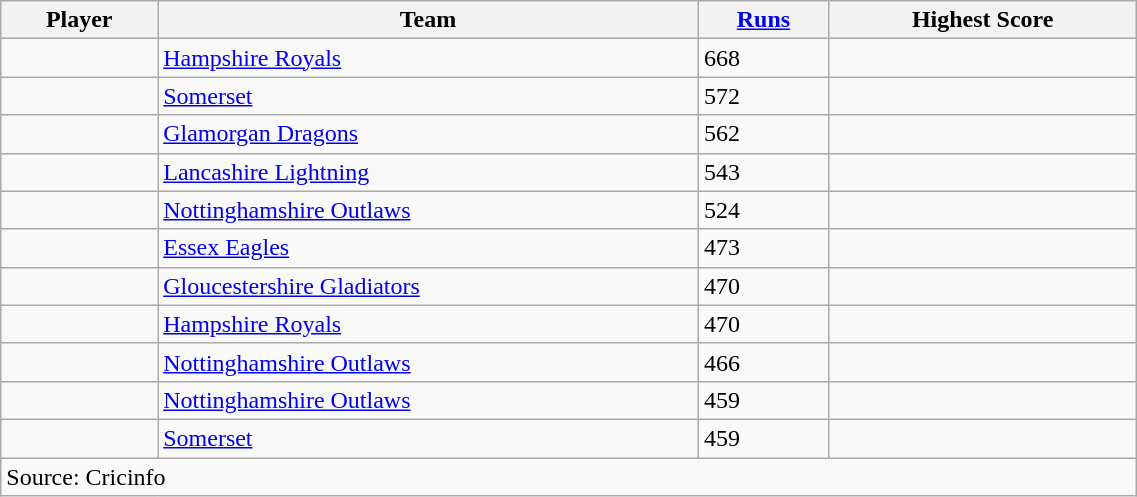<table class="wikitable sortable" style="width:60%;">
<tr>
<th>Player</th>
<th>Team</th>
<th><a href='#'>Runs</a></th>
<th>Highest Score</th>
</tr>
<tr>
<td></td>
<td><a href='#'>Hampshire Royals</a></td>
<td>668</td>
<td></td>
</tr>
<tr>
<td></td>
<td><a href='#'>Somerset</a></td>
<td>572</td>
<td></td>
</tr>
<tr>
<td></td>
<td><a href='#'>Glamorgan Dragons</a></td>
<td>562</td>
<td></td>
</tr>
<tr>
<td></td>
<td><a href='#'>Lancashire Lightning</a></td>
<td>543</td>
<td></td>
</tr>
<tr>
<td></td>
<td><a href='#'>Nottinghamshire Outlaws</a></td>
<td>524</td>
<td></td>
</tr>
<tr>
<td></td>
<td><a href='#'>Essex Eagles</a></td>
<td>473</td>
<td></td>
</tr>
<tr>
<td></td>
<td><a href='#'>Gloucestershire Gladiators</a></td>
<td>470</td>
<td></td>
</tr>
<tr>
<td></td>
<td><a href='#'>Hampshire Royals</a></td>
<td>470</td>
<td></td>
</tr>
<tr>
<td></td>
<td><a href='#'>Nottinghamshire Outlaws</a></td>
<td>466</td>
<td></td>
</tr>
<tr>
<td></td>
<td><a href='#'>Nottinghamshire Outlaws</a></td>
<td>459</td>
<td></td>
</tr>
<tr>
<td></td>
<td><a href='#'>Somerset</a></td>
<td>459</td>
<td></td>
</tr>
<tr class="unsortable">
<td colspan="10">Source: Cricinfo</td>
</tr>
</table>
